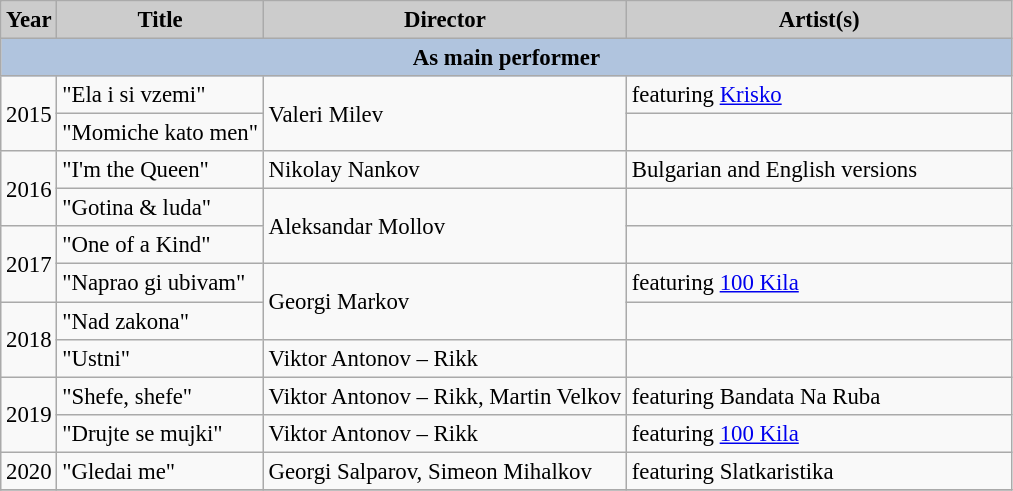<table class="wikitable" style="font-size:95%">
<tr>
<th style="background:#ccc;">Year</th>
<th style="background:#ccc;">Title</th>
<th style="background:#ccc;">Director</th>
<th style="background:#ccc;width:250px">Artist(s)</th>
</tr>
<tr style="text-align:center;">
<th colspan="4" style="background:#B0C4DE;">As main performer</th>
</tr>
<tr>
<td style="text-align:center;" rowspan="2">2015</td>
<td>"Ela i si vzemi"</td>
<td rowspan="2">Valeri Milev</td>
<td>featuring <a href='#'>Krisko</a></td>
</tr>
<tr>
<td>"Momiche kato men"</td>
<td></td>
</tr>
<tr>
<td style="text-align:center;" rowspan="2">2016</td>
<td>"I'm the Queen"</td>
<td>Nikolay Nankov</td>
<td>Bulgarian and English versions</td>
</tr>
<tr>
<td>"Gotina & luda"</td>
<td rowspan="2">Aleksandar Mollov</td>
<td></td>
</tr>
<tr>
<td style="text-align:center;" rowspan="2">2017</td>
<td>"One of a Kind"</td>
<td></td>
</tr>
<tr>
<td>"Naprao gi ubivam"</td>
<td rowspan="2">Georgi Markov</td>
<td>featuring <a href='#'>100 Kila</a></td>
</tr>
<tr>
<td style="text-align:center;" rowspan="2">2018</td>
<td>"Nad zakona"</td>
<td></td>
</tr>
<tr>
<td>"Ustni"</td>
<td>Viktor Antonov – Rikk</td>
<td></td>
</tr>
<tr>
<td style="text-align:center;" rowspan="2">2019</td>
<td>"Shefe, shefe"</td>
<td>Viktor Antonov – Rikk, Martin Velkov</td>
<td>featuring Bandata Na Ruba</td>
</tr>
<tr>
<td>"Drujte se mujki"</td>
<td>Viktor Antonov – Rikk</td>
<td>featuring <a href='#'>100 Kila</a></td>
</tr>
<tr>
<td style="text-align:center;" rowspan="1">2020</td>
<td>"Gledai me"</td>
<td>Georgi Salparov, Simeon Mihalkov</td>
<td>featuring Slatkaristika</td>
</tr>
<tr>
</tr>
</table>
